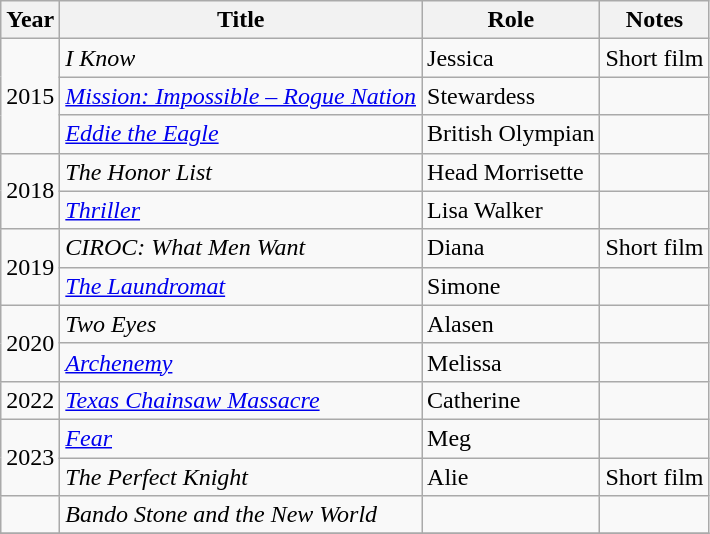<table class="wikitable sortable">
<tr>
<th>Year</th>
<th>Title</th>
<th>Role</th>
<th class="unsortable">Notes</th>
</tr>
<tr>
<td rowspan="3">2015</td>
<td><em>I Know</em></td>
<td>Jessica</td>
<td>Short film</td>
</tr>
<tr>
<td><em><a href='#'>Mission: Impossible – Rogue Nation</a></em></td>
<td>Stewardess</td>
<td></td>
</tr>
<tr>
<td><em><a href='#'>Eddie the Eagle</a></em></td>
<td>British Olympian</td>
<td></td>
</tr>
<tr>
<td rowspan="2">2018</td>
<td><em>The Honor List</em></td>
<td>Head Morrisette</td>
<td></td>
</tr>
<tr>
<td><em><a href='#'>Thriller</a></em></td>
<td>Lisa Walker</td>
<td></td>
</tr>
<tr>
<td rowspan="2">2019</td>
<td><em>CIROC: What Men Want</em></td>
<td>Diana</td>
<td>Short film</td>
</tr>
<tr>
<td><em><a href='#'>The Laundromat</a></em></td>
<td>Simone</td>
<td></td>
</tr>
<tr>
<td rowspan="2">2020</td>
<td><em>Two Eyes</em></td>
<td>Alasen</td>
<td></td>
</tr>
<tr>
<td><em><a href='#'>Archenemy</a></em></td>
<td>Melissa</td>
<td></td>
</tr>
<tr>
<td>2022</td>
<td><em><a href='#'>Texas Chainsaw Massacre</a></em></td>
<td>Catherine</td>
<td></td>
</tr>
<tr>
<td rowspan="2">2023</td>
<td><em><a href='#'>Fear</a></em></td>
<td>Meg</td>
<td></td>
</tr>
<tr>
<td><em>The Perfect Knight</em></td>
<td>Alie</td>
<td>Short film</td>
</tr>
<tr>
<td></td>
<td><em>Bando Stone and the New World</em></td>
<td></td>
<td></td>
</tr>
<tr>
</tr>
</table>
